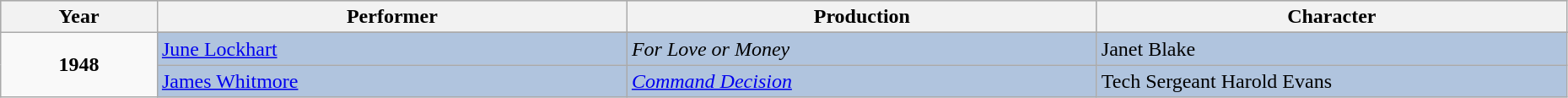<table class="wikitable" style="width:98%;">
<tr style="background:#bebebe;">
<th style="width:10%;">Year</th>
<th style="width:30%;">Performer</th>
<th style="width:30%;">Production</th>
<th style="width:30%;">Character</th>
</tr>
<tr>
<td rowspan="4" align="center"><strong>1948</strong> <br></td>
</tr>
<tr style="background:#B0C4DE">
<td><a href='#'>June Lockhart</a></td>
<td><em>For Love or Money</em></td>
<td>Janet Blake</td>
</tr>
<tr style="background:#B0C4DE">
<td><a href='#'>James Whitmore</a></td>
<td><em><a href='#'>Command Decision</a></em></td>
<td>Tech Sergeant Harold Evans</td>
</tr>
</table>
